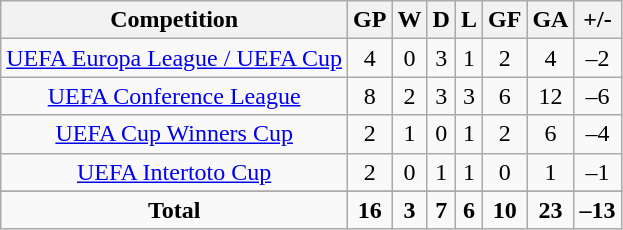<table class="wikitable" style="text-align:center">
<tr>
<th>Competition</th>
<th>GP</th>
<th>W</th>
<th>D</th>
<th>L</th>
<th>GF</th>
<th>GA</th>
<th>+/-</th>
</tr>
<tr>
<td><a href='#'>UEFA Europa League / UEFA Cup</a></td>
<td>4</td>
<td>0</td>
<td>3</td>
<td>1</td>
<td>2</td>
<td>4</td>
<td>–2</td>
</tr>
<tr>
<td><a href='#'>UEFA Conference League</a></td>
<td>8</td>
<td>2</td>
<td>3</td>
<td>3</td>
<td>6</td>
<td>12</td>
<td>–6</td>
</tr>
<tr>
<td><a href='#'>UEFA Cup Winners Cup</a></td>
<td>2</td>
<td>1</td>
<td>0</td>
<td>1</td>
<td>2</td>
<td>6</td>
<td>–4</td>
</tr>
<tr>
<td><a href='#'>UEFA Intertoto Cup</a></td>
<td>2</td>
<td>0</td>
<td>1</td>
<td>1</td>
<td>0</td>
<td>1</td>
<td>–1</td>
</tr>
<tr>
</tr>
<tr class="unsortable">
<td><strong>Total</strong></td>
<td><strong>16</strong></td>
<td><strong>3</strong></td>
<td><strong>7</strong></td>
<td><strong>6</strong></td>
<td><strong>10</strong></td>
<td><strong>23</strong></td>
<td><strong>–13</strong></td>
</tr>
</table>
